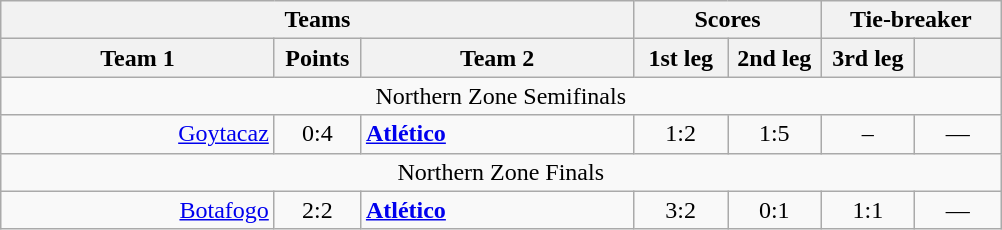<table class="wikitable" style="text-align:center;">
<tr>
<th colspan=3>Teams</th>
<th colspan=2>Scores</th>
<th colspan=2>Tie-breaker</th>
</tr>
<tr>
<th width="175">Team 1</th>
<th width="50">Points</th>
<th width="175">Team 2</th>
<th width="55">1st leg</th>
<th width="55">2nd leg</th>
<th width="55">3rd leg</th>
<th width="50"></th>
</tr>
<tr>
<td agin=center colspan="7">Northern Zone Semifinals</td>
</tr>
<tr>
<td align=right><a href='#'>Goytacaz</a> </td>
<td>0:4</td>
<td align=left> <strong><a href='#'>Atlético</a></strong></td>
<td>1:2</td>
<td>1:5</td>
<td>–</td>
<td>—</td>
</tr>
<tr>
<td agin=center colspan="7">Northern Zone Finals</td>
</tr>
<tr>
<td align=right><a href='#'>Botafogo</a> </td>
<td>2:2</td>
<td align=left> <strong><a href='#'>Atlético</a></strong></td>
<td>3:2</td>
<td>0:1</td>
<td>1:1</td>
<td>—</td>
</tr>
</table>
